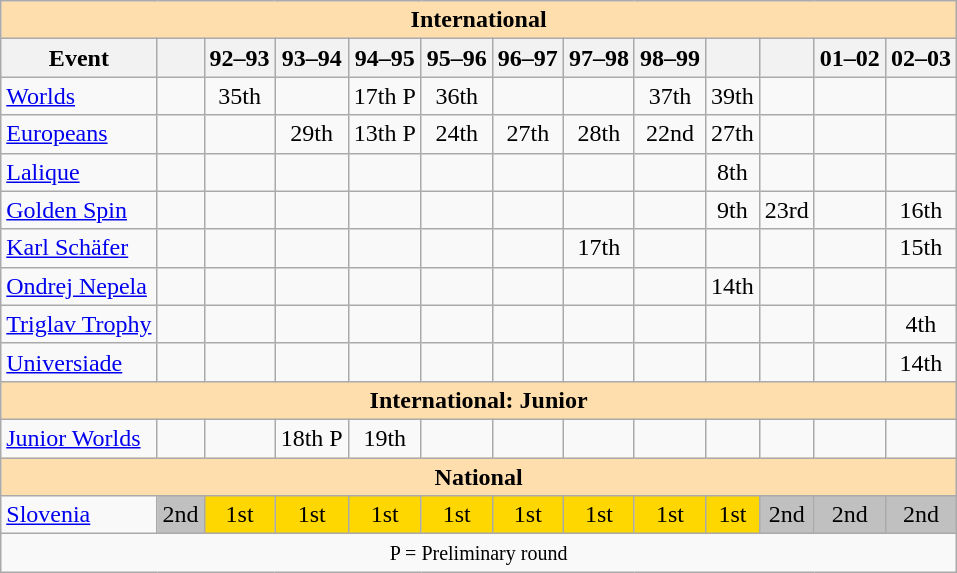<table class="wikitable" style="text-align:center">
<tr>
<th style="background-color: #ffdead; " colspan=13 align=center>International</th>
</tr>
<tr>
<th>Event</th>
<th></th>
<th>92–93</th>
<th>93–94</th>
<th>94–95</th>
<th>95–96</th>
<th>96–97</th>
<th>97–98</th>
<th>98–99</th>
<th></th>
<th></th>
<th>01–02</th>
<th>02–03</th>
</tr>
<tr>
<td align=left><a href='#'>Worlds</a></td>
<td></td>
<td>35th</td>
<td></td>
<td>17th P</td>
<td>36th</td>
<td></td>
<td></td>
<td>37th</td>
<td>39th</td>
<td></td>
<td></td>
<td></td>
</tr>
<tr>
<td align=left><a href='#'>Europeans</a></td>
<td></td>
<td></td>
<td>29th</td>
<td>13th P</td>
<td>24th</td>
<td>27th</td>
<td>28th</td>
<td>22nd</td>
<td>27th</td>
<td></td>
<td></td>
<td></td>
</tr>
<tr>
<td align=left> <a href='#'>Lalique</a></td>
<td></td>
<td></td>
<td></td>
<td></td>
<td></td>
<td></td>
<td></td>
<td></td>
<td>8th</td>
<td></td>
<td></td>
<td></td>
</tr>
<tr>
<td align=left><a href='#'>Golden Spin</a></td>
<td></td>
<td></td>
<td></td>
<td></td>
<td></td>
<td></td>
<td></td>
<td></td>
<td>9th</td>
<td>23rd</td>
<td></td>
<td>16th</td>
</tr>
<tr>
<td align=left><a href='#'>Karl Schäfer</a></td>
<td></td>
<td></td>
<td></td>
<td></td>
<td></td>
<td></td>
<td>17th</td>
<td></td>
<td></td>
<td></td>
<td></td>
<td>15th</td>
</tr>
<tr>
<td align=left><a href='#'>Ondrej Nepela</a></td>
<td></td>
<td></td>
<td></td>
<td></td>
<td></td>
<td></td>
<td></td>
<td></td>
<td>14th</td>
<td></td>
<td></td>
<td></td>
</tr>
<tr>
<td align=left><a href='#'>Triglav Trophy</a></td>
<td></td>
<td></td>
<td></td>
<td></td>
<td></td>
<td></td>
<td></td>
<td></td>
<td></td>
<td></td>
<td></td>
<td>4th</td>
</tr>
<tr>
<td align=left><a href='#'>Universiade</a></td>
<td></td>
<td></td>
<td></td>
<td></td>
<td></td>
<td></td>
<td></td>
<td></td>
<td></td>
<td></td>
<td></td>
<td>14th</td>
</tr>
<tr>
<th style="background-color: #ffdead; " colspan=13 align=center>International: Junior</th>
</tr>
<tr>
<td align=left><a href='#'>Junior Worlds</a></td>
<td></td>
<td></td>
<td>18th P</td>
<td>19th</td>
<td></td>
<td></td>
<td></td>
<td></td>
<td></td>
<td></td>
<td></td>
<td></td>
</tr>
<tr>
<th style="background-color: #ffdead; " colspan=13 align=center>National</th>
</tr>
<tr>
<td align=left><a href='#'>Slovenia</a></td>
<td bgcolor=silver>2nd</td>
<td bgcolor=gold>1st</td>
<td bgcolor=gold>1st</td>
<td bgcolor=gold>1st</td>
<td bgcolor=gold>1st</td>
<td bgcolor=gold>1st</td>
<td bgcolor=gold>1st</td>
<td bgcolor=gold>1st</td>
<td bgcolor=gold>1st</td>
<td bgcolor=silver>2nd</td>
<td bgcolor=silver>2nd</td>
<td bgcolor=silver>2nd</td>
</tr>
<tr>
<td colspan=13 align=center><small> P = Preliminary round </small></td>
</tr>
</table>
